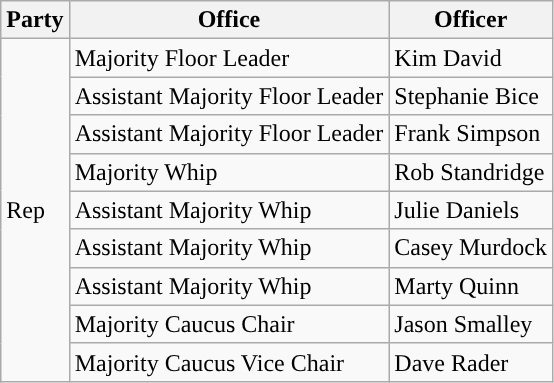<table class=wikitable>
<tr>
<th>Party</th>
<th>Office</th>
<th>Officer</th>
</tr>
<tr>
<td rowspan=11 style="background: ">Rep</td>
<td>Majority Floor Leader</td>
<td>Kim David</td>
</tr>
<tr>
<td>Assistant Majority Floor Leader</td>
<td>Stephanie Bice</td>
</tr>
<tr>
<td>Assistant Majority Floor Leader</td>
<td>Frank Simpson</td>
</tr>
<tr>
<td>Majority Whip</td>
<td>Rob Standridge</td>
</tr>
<tr>
<td>Assistant Majority Whip</td>
<td>Julie Daniels</td>
</tr>
<tr>
<td>Assistant Majority Whip</td>
<td>Casey Murdock</td>
</tr>
<tr>
<td>Assistant Majority Whip</td>
<td>Marty Quinn</td>
</tr>
<tr>
<td>Majority Caucus Chair</td>
<td>Jason Smalley</td>
</tr>
<tr>
<td>Majority Caucus Vice Chair</td>
<td>Dave Rader</td>
</tr>
</table>
